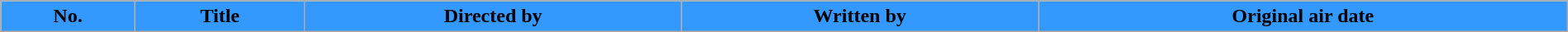<table class="wikitable plainrowheaders" style="width:100%; background:#fff;">
<tr>
<th style="background:#39f;">No.</th>
<th style="background:#39f;">Title</th>
<th style="background:#39f;">Directed by</th>
<th style="background:#39f;">Written by</th>
<th style="background:#39f;">Original air date<br>




</th>
</tr>
</table>
